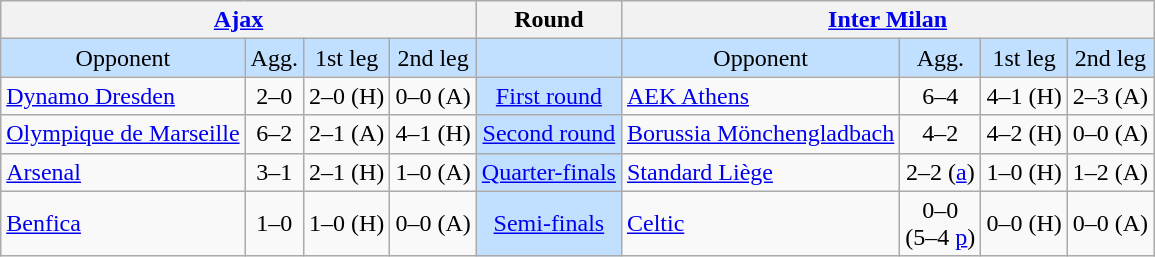<table class="wikitable" style="text-align:center">
<tr>
<th colspan=4><a href='#'>Ajax</a></th>
<th>Round</th>
<th colspan=4><a href='#'>Inter Milan</a></th>
</tr>
<tr style="background:#c1e0ff">
<td>Opponent</td>
<td>Agg.</td>
<td>1st leg</td>
<td>2nd leg</td>
<td></td>
<td>Opponent</td>
<td>Agg.</td>
<td>1st leg</td>
<td>2nd leg</td>
</tr>
<tr>
<td align=left> <a href='#'>Dynamo Dresden</a></td>
<td>2–0</td>
<td>2–0 (H)</td>
<td>0–0 (A)</td>
<td style="background:#c1e0ff;"><a href='#'>First round</a></td>
<td align=left> <a href='#'>AEK Athens</a></td>
<td>6–4</td>
<td>4–1 (H)</td>
<td>2–3 (A)</td>
</tr>
<tr>
<td align=left> <a href='#'>Olympique de Marseille</a></td>
<td>6–2</td>
<td>2–1 (A)</td>
<td>4–1 (H)</td>
<td style="background:#c1e0ff;"><a href='#'>Second round</a></td>
<td align=left> <a href='#'>Borussia Mönchengladbach</a></td>
<td>4–2</td>
<td>4–2 (H)</td>
<td>0–0 (A)</td>
</tr>
<tr>
<td align=left> <a href='#'>Arsenal</a></td>
<td>3–1</td>
<td>2–1 (H)</td>
<td>1–0 (A)</td>
<td style="background:#c1e0ff;"><a href='#'>Quarter-finals</a></td>
<td align=left> <a href='#'>Standard Liège</a></td>
<td>2–2 (<a href='#'>a</a>)</td>
<td>1–0 (H)</td>
<td>1–2 (A)</td>
</tr>
<tr>
<td align=left> <a href='#'>Benfica</a></td>
<td>1–0</td>
<td>1–0 (H)</td>
<td>0–0 (A)</td>
<td style="background:#c1e0ff;"><a href='#'>Semi-finals</a></td>
<td align=left> <a href='#'>Celtic</a></td>
<td>0–0<br>(5–4 <a href='#'>p</a>)</td>
<td>0–0 (H)</td>
<td>0–0  (A)</td>
</tr>
</table>
